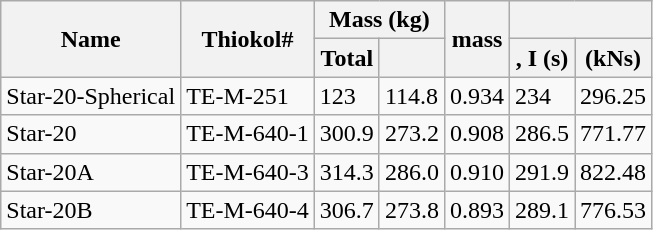<table class="sortable wikitable">
<tr>
<th rowspan="2">Name</th>
<th rowspan="2">Thiokol#</th>
<th colspan="2">Mass (kg)</th>
<th rowspan="2"> mass </th>
<th colspan="2"></th>
</tr>
<tr>
<th>Total</th>
<th></th>
<th>, I (s)</th>
<th> (kNs)</th>
</tr>
<tr>
<td>Star-20-Spherical</td>
<td>TE-M-251</td>
<td>123</td>
<td>114.8</td>
<td>0.934</td>
<td>234</td>
<td>296.25</td>
</tr>
<tr>
<td>Star-20</td>
<td>TE-M-640-1</td>
<td>300.9</td>
<td>273.2</td>
<td>0.908</td>
<td>286.5</td>
<td>771.77</td>
</tr>
<tr>
<td>Star-20A</td>
<td>TE-M-640-3</td>
<td>314.3</td>
<td>286.0</td>
<td>0.910</td>
<td>291.9</td>
<td>822.48</td>
</tr>
<tr>
<td>Star-20B</td>
<td>TE-M-640-4</td>
<td>306.7</td>
<td>273.8</td>
<td>0.893</td>
<td>289.1</td>
<td>776.53</td>
</tr>
</table>
